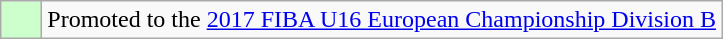<table class="wikitable">
<tr>
<td style="background: #ccffcc; width:20px;"></td>
<td>Promoted to the <a href='#'>2017 FIBA U16 European Championship Division B</a></td>
</tr>
</table>
